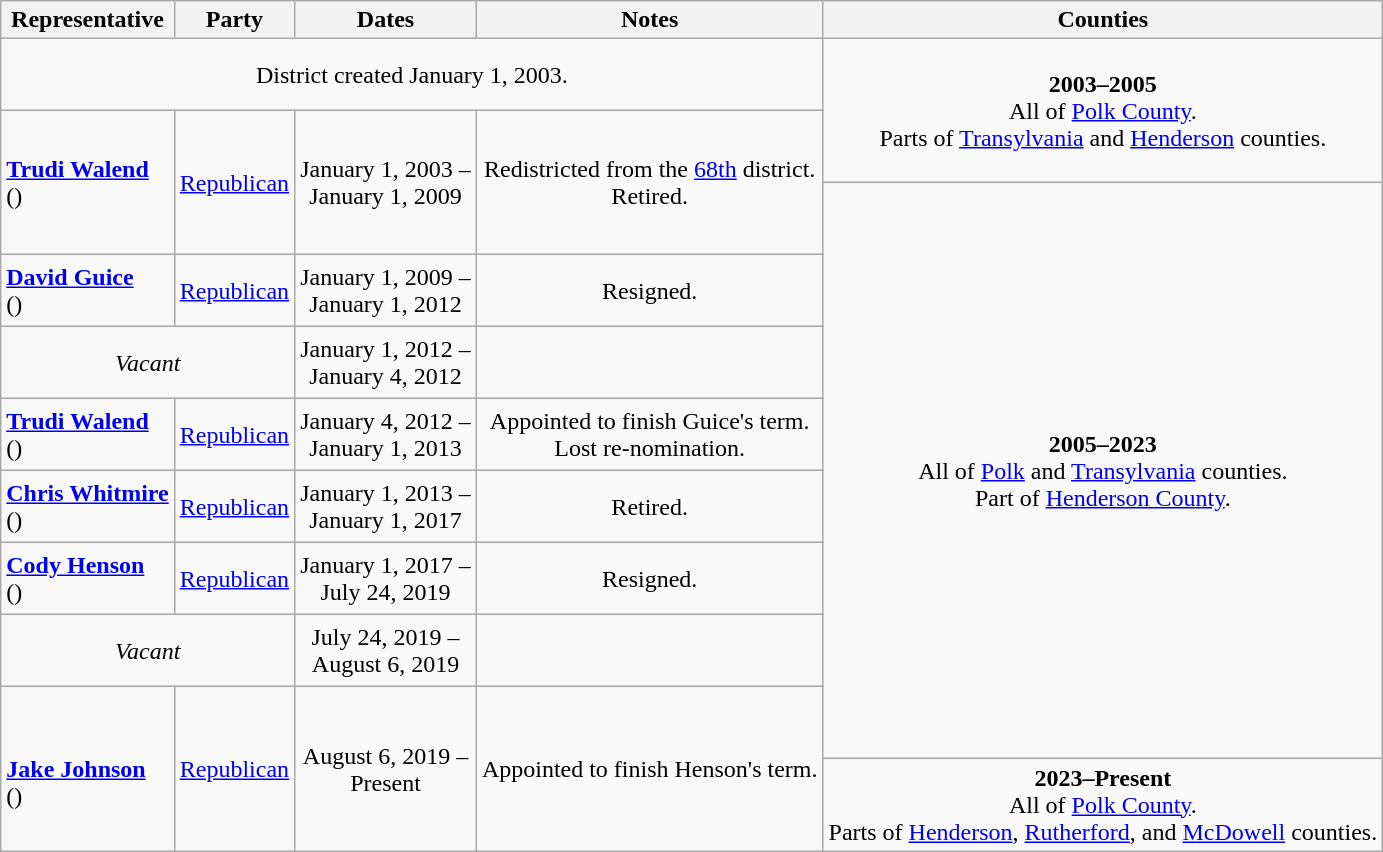<table class=wikitable style="text-align:center">
<tr>
<th>Representative</th>
<th>Party</th>
<th>Dates</th>
<th>Notes</th>
<th>Counties</th>
</tr>
<tr style="height:3em">
<td colspan=4>District created January 1, 2003.</td>
<td rowspan=2><strong>2003–2005</strong> <br> All of  <a href='#'>Polk County</a>. <br> Parts of <a href='#'>Transylvania</a> and <a href='#'>Henderson</a> counties.</td>
</tr>
<tr style="height:3em">
<td rowspan=2 align=left><strong><a href='#'>Trudi Walend</a></strong><br>()</td>
<td rowspan=2 ><a href='#'>Republican</a></td>
<td rowspan=2 nowrap>January 1, 2003 – <br> January 1, 2009</td>
<td rowspan=2>Redistricted from the <a href='#'>68th</a> district. <br> Retired.</td>
</tr>
<tr style="height:3em">
<td rowspan=8><strong>2005–2023</strong> <br> All of <a href='#'>Polk</a> and <a href='#'>Transylvania</a> counties. <br> Part of <a href='#'>Henderson County</a>.</td>
</tr>
<tr style="height:3em">
<td align=left><strong><a href='#'>David Guice</a></strong><br>()</td>
<td><a href='#'>Republican</a></td>
<td nowrap>January 1, 2009 – <br> January 1, 2012</td>
<td>Resigned.</td>
</tr>
<tr style="height:3em">
<td colspan=2><em>Vacant</em></td>
<td nowrap>January 1, 2012 – <br> January 4, 2012</td>
<td></td>
</tr>
<tr style="height:3em">
<td align=left><strong><a href='#'>Trudi Walend</a></strong><br>()</td>
<td><a href='#'>Republican</a></td>
<td nowrap>January 4, 2012 – <br> January 1, 2013</td>
<td>Appointed to finish Guice's term. <br> Lost re-nomination.</td>
</tr>
<tr style="height:3em">
<td align=left><strong><a href='#'>Chris Whitmire</a></strong><br>()</td>
<td><a href='#'>Republican</a></td>
<td nowrap>January 1, 2013 – <br> January 1, 2017</td>
<td>Retired.</td>
</tr>
<tr style="height:3em">
<td align=left><strong><a href='#'>Cody Henson</a></strong><br>()</td>
<td><a href='#'>Republican</a></td>
<td nowrap>January 1, 2017 – <br> July 24, 2019</td>
<td>Resigned.</td>
</tr>
<tr style="height:3em">
<td colspan=2><em>Vacant</em></td>
<td nowrap>July 24, 2019 – <br> August 6, 2019</td>
<td></td>
</tr>
<tr style="height:3em">
<td rowspan=2 align=left><br><strong><a href='#'>Jake Johnson</a></strong><br>()</td>
<td rowspan=2 ><a href='#'>Republican</a></td>
<td rowspan=2 nowrap>August 6, 2019 – <br> Present</td>
<td rowspan=2>Appointed to finish Henson's term.</td>
</tr>
<tr style="height:3em">
<td><strong>2023–Present</strong> <br> All of <a href='#'>Polk County</a>. <br> Parts of <a href='#'>Henderson</a>, <a href='#'>Rutherford</a>, and <a href='#'>McDowell</a> counties.</td>
</tr>
</table>
